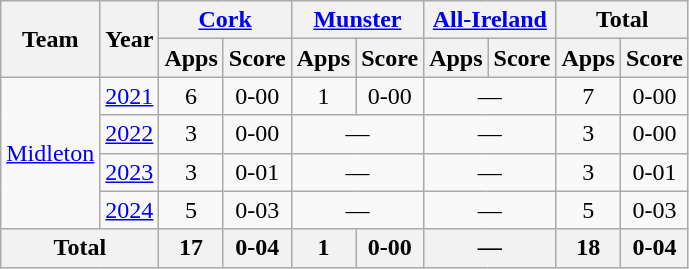<table class="wikitable" style="text-align:center">
<tr>
<th rowspan="2">Team</th>
<th rowspan="2">Year</th>
<th colspan="2"><a href='#'>Cork</a></th>
<th colspan="2"><a href='#'>Munster</a></th>
<th colspan="2"><a href='#'>All-Ireland</a></th>
<th colspan="2">Total</th>
</tr>
<tr>
<th>Apps</th>
<th>Score</th>
<th>Apps</th>
<th>Score</th>
<th>Apps</th>
<th>Score</th>
<th>Apps</th>
<th>Score</th>
</tr>
<tr>
<td rowspan="4"><a href='#'>Midleton</a></td>
<td><a href='#'>2021</a></td>
<td>6</td>
<td>0-00</td>
<td>1</td>
<td>0-00</td>
<td colspan=2>—</td>
<td>7</td>
<td>0-00</td>
</tr>
<tr>
<td><a href='#'>2022</a></td>
<td>3</td>
<td>0-00</td>
<td colspan=2>—</td>
<td colspan=2>—</td>
<td>3</td>
<td>0-00</td>
</tr>
<tr>
<td><a href='#'>2023</a></td>
<td>3</td>
<td>0-01</td>
<td colspan=2>—</td>
<td colspan=2>—</td>
<td>3</td>
<td>0-01</td>
</tr>
<tr>
<td><a href='#'>2024</a></td>
<td>5</td>
<td>0-03</td>
<td colspan=2>—</td>
<td colspan=2>—</td>
<td>5</td>
<td>0-03</td>
</tr>
<tr>
<th colspan="2">Total</th>
<th>17</th>
<th>0-04</th>
<th>1</th>
<th>0-00</th>
<th colspan=2>—</th>
<th>18</th>
<th>0-04</th>
</tr>
</table>
